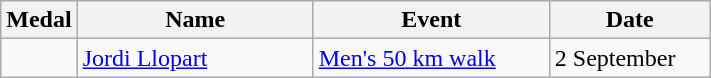<table class="wikitable sortable" style="font-size:100%">
<tr>
<th>Medal</th>
<th width=150>Name</th>
<th width=150>Event</th>
<th width=100>Date</th>
</tr>
<tr>
<td></td>
<td><a href='#'>Jordi Llopart</a></td>
<td><a href='#'>Men's 50 km walk</a></td>
<td>2 September</td>
</tr>
</table>
